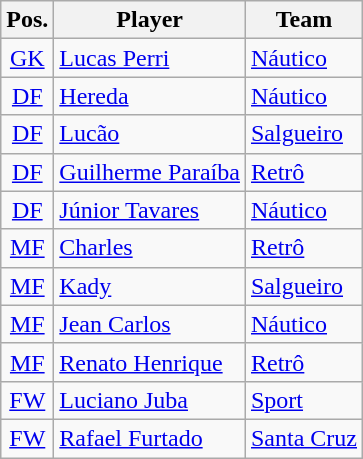<table class="wikitable">
<tr>
<th>Pos.</th>
<th>Player</th>
<th>Team</th>
</tr>
<tr>
<td style="text-align:center;" rowspan=><a href='#'>GK</a></td>
<td><a href='#'>Lucas Perri</a></td>
<td><a href='#'>Náutico</a></td>
</tr>
<tr>
<td style="text-align:center;" rowspan=><a href='#'>DF</a></td>
<td><a href='#'>Hereda</a></td>
<td><a href='#'>Náutico</a></td>
</tr>
<tr>
<td style="text-align:center;" rowspan=><a href='#'>DF</a></td>
<td><a href='#'>Lucão</a></td>
<td><a href='#'>Salgueiro</a></td>
</tr>
<tr>
<td style="text-align:center;" rowspan=><a href='#'>DF</a></td>
<td><a href='#'>Guilherme Paraíba</a></td>
<td><a href='#'>Retrô</a></td>
</tr>
<tr>
<td style="text-align:center;" rowspan=><a href='#'>DF</a></td>
<td><a href='#'>Júnior Tavares</a></td>
<td><a href='#'>Náutico</a></td>
</tr>
<tr>
<td style="text-align:center;" rowspan=><a href='#'>MF</a></td>
<td><a href='#'>Charles</a></td>
<td><a href='#'>Retrô</a></td>
</tr>
<tr>
<td style="text-align:center;" rowspan=><a href='#'>MF</a></td>
<td><a href='#'>Kady</a></td>
<td><a href='#'>Salgueiro</a></td>
</tr>
<tr>
<td style="text-align:center;" rowspan=><a href='#'>MF</a></td>
<td><a href='#'>Jean Carlos</a></td>
<td><a href='#'>Náutico</a></td>
</tr>
<tr>
<td style="text-align:center;" rowspan=><a href='#'>MF</a></td>
<td><a href='#'>Renato Henrique</a> </td>
<td><a href='#'>Retrô</a></td>
</tr>
<tr>
<td style="text-align:center;" rowspan=><a href='#'>FW</a></td>
<td><a href='#'>Luciano Juba</a></td>
<td><a href='#'>Sport</a></td>
</tr>
<tr>
<td style="text-align:center;" rowspan=><a href='#'>FW</a></td>
<td><a href='#'>Rafael Furtado</a></td>
<td><a href='#'>Santa Cruz</a></td>
</tr>
</table>
